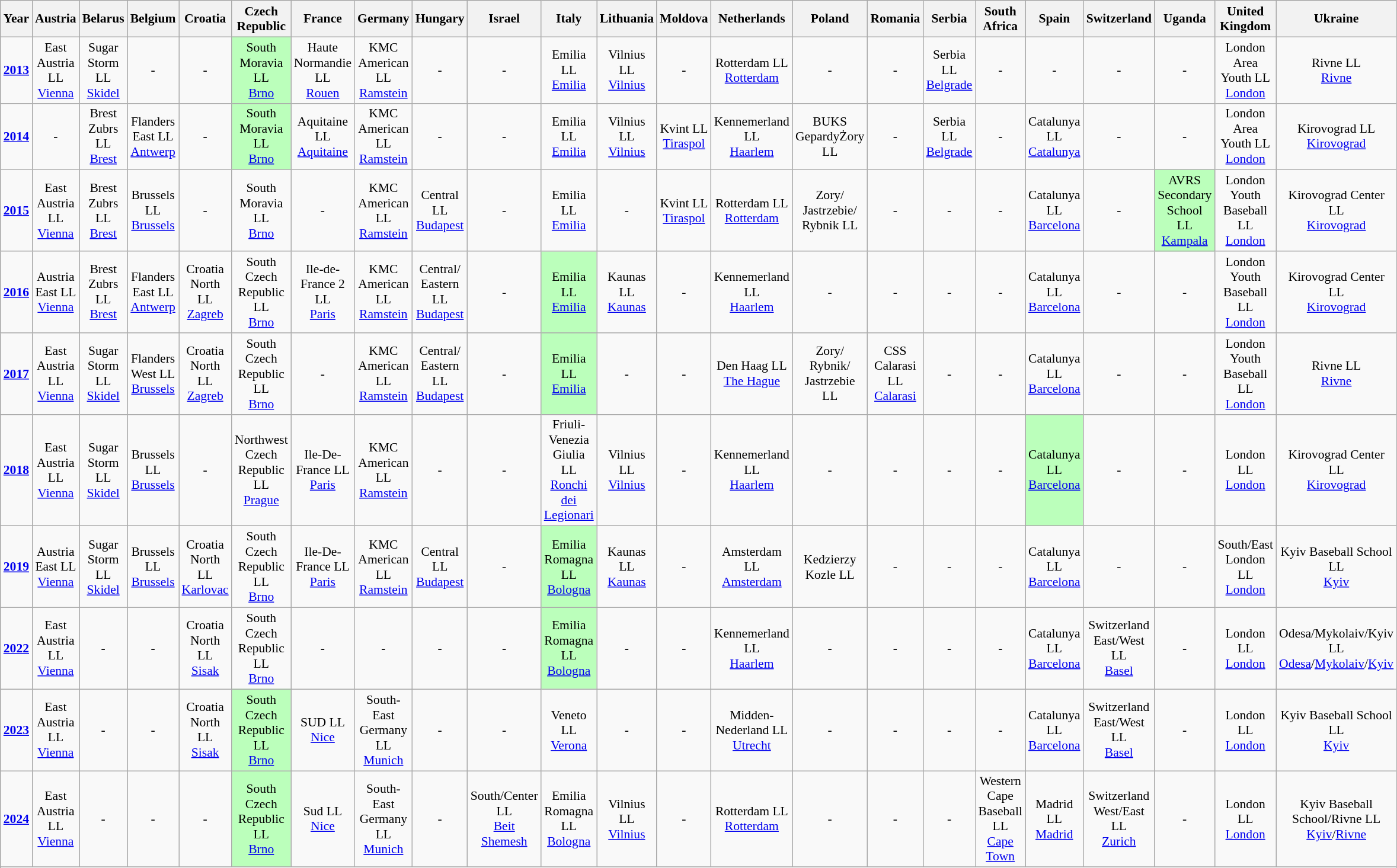<table class="wikitable" width="100%" style="font-size: 90%; text-align: center;">
<tr>
<th width="50">Year</th>
<th width="100" align="center">Austria</th>
<th width="100" align="center">Belarus</th>
<th width="100" align="center">Belgium</th>
<th width="100" align="center">Croatia</th>
<th width="100" align="center">Czech Republic</th>
<th width="100" align="center">France</th>
<th width="100" align="center">Germany</th>
<th width="100" align="center">Hungary</th>
<th width="100" align="center">Israel</th>
<th width="100" align="center">Italy</th>
<th width="100" align="center">Lithuania</th>
<th width="100" align="center">Moldova</th>
<th width="100" align="center">Netherlands</th>
<th width="100" align="center">Poland</th>
<th width="100" align="center">Romania</th>
<th width="100" align="center">Serbia</th>
<th width="100" align="center">South Africa</th>
<th width="100" align="center">Spain</th>
<th width="100" align="center">Switzerland</th>
<th width="100" align="center">Uganda</th>
<th width="100" align="center">United Kingdom</th>
<th width="100" align="center">Ukraine</th>
</tr>
<tr>
<td><strong><a href='#'>2013</a></strong></td>
<td>East Austria LL<br><a href='#'>Vienna</a></td>
<td>Sugar Storm LL<br><a href='#'>Skidel</a></td>
<td>-</td>
<td>-</td>
<td style="background:#bfb;">South Moravia LL<br><a href='#'>Brno</a></td>
<td>Haute Normandie LL<br><a href='#'>Rouen</a></td>
<td>KMC American LL<br><a href='#'>Ramstein</a></td>
<td>-</td>
<td>-</td>
<td>Emilia LL<br><a href='#'>Emilia</a></td>
<td>Vilnius LL<br><a href='#'>Vilnius</a></td>
<td>-</td>
<td>Rotterdam LL<br><a href='#'>Rotterdam</a></td>
<td>-</td>
<td>-</td>
<td>Serbia LL<br> <a href='#'>Belgrade</a></td>
<td>-</td>
<td>-</td>
<td>-</td>
<td>-</td>
<td>London Area Youth LL<br><a href='#'>London</a></td>
<td>Rivne LL<br><a href='#'>Rivne</a></td>
</tr>
<tr>
<td><strong><a href='#'>2014</a></strong></td>
<td>-</td>
<td>Brest Zubrs LL<br><a href='#'>Brest</a></td>
<td>Flanders East LL<br><a href='#'>Antwerp</a></td>
<td>-</td>
<td style="background:#bfb;">South Moravia LL<br><a href='#'>Brno</a></td>
<td>Aquitaine LL<br><a href='#'>Aquitaine</a></td>
<td>KMC American LL<br><a href='#'>Ramstein</a></td>
<td>-</td>
<td>-</td>
<td>Emilia LL<br><a href='#'>Emilia</a></td>
<td>Vilnius LL<br><a href='#'>Vilnius</a></td>
<td>Kvint LL<br><a href='#'>Tiraspol</a></td>
<td>Kennemerland LL<br><a href='#'>Haarlem</a></td>
<td>BUKS<br>GepardyŻory LL<br></td>
<td>-</td>
<td>Serbia LL<br><a href='#'>Belgrade</a></td>
<td>-</td>
<td>Catalunya LL<br><a href='#'>Catalunya</a></td>
<td>-</td>
<td>-</td>
<td>London Area Youth LL<br><a href='#'>London</a></td>
<td>Kirovograd LL<br><a href='#'>Kirovograd</a></td>
</tr>
<tr>
<td><strong><a href='#'>2015</a></strong></td>
<td>East Austria LL<br><a href='#'>Vienna</a></td>
<td>Brest Zubrs LL<br><a href='#'>Brest</a></td>
<td>Brussels LL<br><a href='#'>Brussels</a></td>
<td>-</td>
<td>South Moravia LL<br><a href='#'>Brno</a></td>
<td>-</td>
<td>KMC American LL<br><a href='#'>Ramstein</a></td>
<td>Central LL<br><a href='#'>Budapest</a></td>
<td>-</td>
<td>Emilia LL<br><a href='#'>Emilia</a></td>
<td>-</td>
<td>Kvint LL<br><a href='#'>Tiraspol</a></td>
<td>Rotterdam LL<br><a href='#'>Rotterdam</a></td>
<td>Zory/<br>Jastrzebie/<br>Rybnik LL<br></td>
<td>-</td>
<td>-</td>
<td>-</td>
<td>Catalunya LL<br><a href='#'>Barcelona</a></td>
<td>-</td>
<td style="background:#bfb;">AVRS Secondary School LL<br><a href='#'>Kampala</a></td>
<td>London Youth Baseball LL<br><a href='#'>London</a></td>
<td>Kirovograd Center LL<br><a href='#'>Kirovograd</a></td>
</tr>
<tr>
<td><strong><a href='#'>2016</a></strong></td>
<td>Austria East LL<br><a href='#'>Vienna</a></td>
<td>Brest Zubrs LL<br><a href='#'>Brest</a></td>
<td>Flanders East LL<br><a href='#'>Antwerp</a></td>
<td>Croatia North LL<br><a href='#'>Zagreb</a></td>
<td>South Czech Republic LL<br><a href='#'>Brno</a></td>
<td>Ile-de-France 2 LL<br><a href='#'>Paris</a></td>
<td>KMC American LL<br><a href='#'>Ramstein</a></td>
<td>Central/<br>Eastern LL<br><a href='#'>Budapest</a></td>
<td>-</td>
<td style="background:#bfb;">Emilia LL<br><a href='#'>Emilia</a></td>
<td>Kaunas LL<br><a href='#'>Kaunas</a></td>
<td>-</td>
<td>Kennemerland LL<br><a href='#'>Haarlem</a></td>
<td>-</td>
<td>-</td>
<td>-</td>
<td>-</td>
<td>Catalunya LL<br><a href='#'>Barcelona</a></td>
<td>-</td>
<td>-</td>
<td>London Youth Baseball LL<br><a href='#'>London</a></td>
<td>Kirovograd Center LL<br><a href='#'>Kirovograd</a></td>
</tr>
<tr>
<td><strong><a href='#'>2017</a></strong></td>
<td>East Austria LL<br><a href='#'>Vienna</a></td>
<td>Sugar Storm LL<br><a href='#'>Skidel</a></td>
<td>Flanders West LL<br><a href='#'>Brussels</a></td>
<td>Croatia North LL<br><a href='#'>Zagreb</a></td>
<td>South Czech Republic LL<br><a href='#'>Brno</a></td>
<td>-</td>
<td>KMC American LL<br><a href='#'>Ramstein</a></td>
<td>Central/<br>Eastern LL<br><a href='#'>Budapest</a></td>
<td>-</td>
<td style="background:#bfb;">Emilia LL<br><a href='#'>Emilia</a></td>
<td>-</td>
<td>-</td>
<td>Den Haag LL<br><a href='#'>The Hague</a></td>
<td>Zory/<br>Rybnik/<br>Jastrzebie LL<br></td>
<td>CSS Calarasi LL<br><a href='#'>Calarasi</a></td>
<td>-</td>
<td>-</td>
<td>Catalunya LL<br><a href='#'>Barcelona</a></td>
<td>-</td>
<td>-</td>
<td>London Youth Baseball LL<br><a href='#'>London</a></td>
<td>Rivne LL<br><a href='#'>Rivne</a></td>
</tr>
<tr>
<td><strong><a href='#'>2018</a></strong></td>
<td>East Austria LL<br><a href='#'>Vienna</a></td>
<td>Sugar Storm LL<br><a href='#'>Skidel</a></td>
<td>Brussels LL<br><a href='#'>Brussels</a></td>
<td>-</td>
<td>Northwest Czech Republic LL<br><a href='#'>Prague</a></td>
<td>Ile-De-France LL <br><a href='#'>Paris</a></td>
<td>KMC American LL<br><a href='#'>Ramstein</a></td>
<td>-</td>
<td>-</td>
<td>Friuli-Venezia Giulia LL<br><a href='#'>Ronchi dei Legionari</a></td>
<td>Vilnius LL<br><a href='#'>Vilnius</a></td>
<td>-</td>
<td>Kennemerland LL<br><a href='#'>Haarlem</a></td>
<td>-</td>
<td>-</td>
<td>-</td>
<td>-</td>
<td style="background:#bfb;">Catalunya LL<br><a href='#'>Barcelona</a></td>
<td>-</td>
<td>-</td>
<td>London LL<br><a href='#'>London</a></td>
<td>Kirovograd Center LL<br><a href='#'>Kirovograd</a></td>
</tr>
<tr>
<td><strong><a href='#'>2019</a></strong></td>
<td>Austria East LL<br><a href='#'>Vienna</a></td>
<td>Sugar Storm LL<br><a href='#'>Skidel</a></td>
<td>Brussels LL<br><a href='#'>Brussels</a></td>
<td>Croatia North LL<br><a href='#'>Karlovac</a></td>
<td>South Czech Republic LL<br><a href='#'>Brno</a></td>
<td>Ile-De-France LL<br><a href='#'>Paris</a></td>
<td>KMC American LL <br><a href='#'>Ramstein</a></td>
<td>Central LL<br><a href='#'>Budapest</a></td>
<td>-</td>
<td style="background:#bfb;">Emilia Romagna LL<br><a href='#'>Bologna</a></td>
<td>Kaunas LL<br><a href='#'>Kaunas</a></td>
<td>-</td>
<td>Amsterdam LL<br><a href='#'>Amsterdam</a></td>
<td>Kedzierzy Kozle LL<br></td>
<td>-</td>
<td>-</td>
<td>-</td>
<td>Catalunya LL<br><a href='#'>Barcelona</a></td>
<td>-</td>
<td>-</td>
<td>South/East London LL<br><a href='#'>London</a></td>
<td>Kyiv Baseball School LL<br><a href='#'>Kyiv</a></td>
</tr>
<tr>
<td><strong><a href='#'>2022</a></strong></td>
<td>East Austria LL<br><a href='#'>Vienna</a></td>
<td>-</td>
<td>-</td>
<td>Croatia North LL<br><a href='#'>Sisak</a></td>
<td>South Czech Republic LL<br><a href='#'>Brno</a></td>
<td>-</td>
<td>-</td>
<td>-</td>
<td>-</td>
<td style="background:#bfb;">Emilia Romagna LL<br><a href='#'>Bologna</a></td>
<td>-</td>
<td>-</td>
<td>Kennemerland LL<br><a href='#'>Haarlem</a></td>
<td>-</td>
<td>-</td>
<td>-</td>
<td>-</td>
<td>Catalunya LL<br><a href='#'>Barcelona</a></td>
<td>Switzerland East/West LL<br><a href='#'>Basel</a></td>
<td>-</td>
<td>London LL<br><a href='#'>London</a></td>
<td>Odesa/Mykolaiv/Kyiv LL<br><a href='#'>Odesa</a>/<a href='#'>Mykolaiv</a>/<a href='#'>Kyiv</a></td>
</tr>
<tr>
<td><strong><a href='#'>2023</a></strong></td>
<td>East Austria LL<br><a href='#'>Vienna</a></td>
<td>-</td>
<td>-</td>
<td>Croatia North LL<br><a href='#'>Sisak</a></td>
<td style="background:#bfb;">South Czech Republic LL<br><a href='#'>Brno</a></td>
<td>SUD LL<br><a href='#'>Nice</a></td>
<td>South-East Germany LL<br><a href='#'>Munich</a></td>
<td>-</td>
<td>-</td>
<td>Veneto LL<br><a href='#'>Verona</a></td>
<td>-</td>
<td>-</td>
<td>Midden-Nederland LL<br><a href='#'>Utrecht</a></td>
<td>-</td>
<td>-</td>
<td>-</td>
<td>-</td>
<td>Catalunya LL<br><a href='#'>Barcelona</a></td>
<td>Switzerland East/West LL<br><a href='#'>Basel</a></td>
<td>-</td>
<td>London LL<br><a href='#'>London</a></td>
<td>Kyiv Baseball School LL<br><a href='#'>Kyiv</a></td>
</tr>
<tr>
<td><strong><a href='#'>2024</a></strong></td>
<td>East Austria LL<br><a href='#'>Vienna</a></td>
<td>-</td>
<td>-</td>
<td>-</td>
<td style="background:#bfb;">South Czech Republic LL<br><a href='#'>Brno</a></td>
<td>Sud LL<br><a href='#'>Nice</a></td>
<td>South-East Germany LL<br><a href='#'>Munich</a></td>
<td>-</td>
<td>South/Center LL<br><a href='#'>Beit Shemesh</a></td>
<td>Emilia Romagna LL<br><a href='#'>Bologna</a></td>
<td>Vilnius LL<br><a href='#'>Vilnius</a></td>
<td>-</td>
<td>Rotterdam LL<br><a href='#'>Rotterdam</a></td>
<td>-</td>
<td>-</td>
<td>-</td>
<td>Western Cape Baseball LL<br><a href='#'>Cape Town</a></td>
<td>Madrid LL<br><a href='#'>Madrid</a></td>
<td>Switzerland West/East LL<br><a href='#'>Zurich</a></td>
<td>-</td>
<td>London LL<br><a href='#'>London</a></td>
<td>Kyiv Baseball School/Rivne LL<br><a href='#'>Kyiv</a>/<a href='#'>Rivne</a></td>
</tr>
<tr>
</tr>
<tr>
</tr>
</table>
